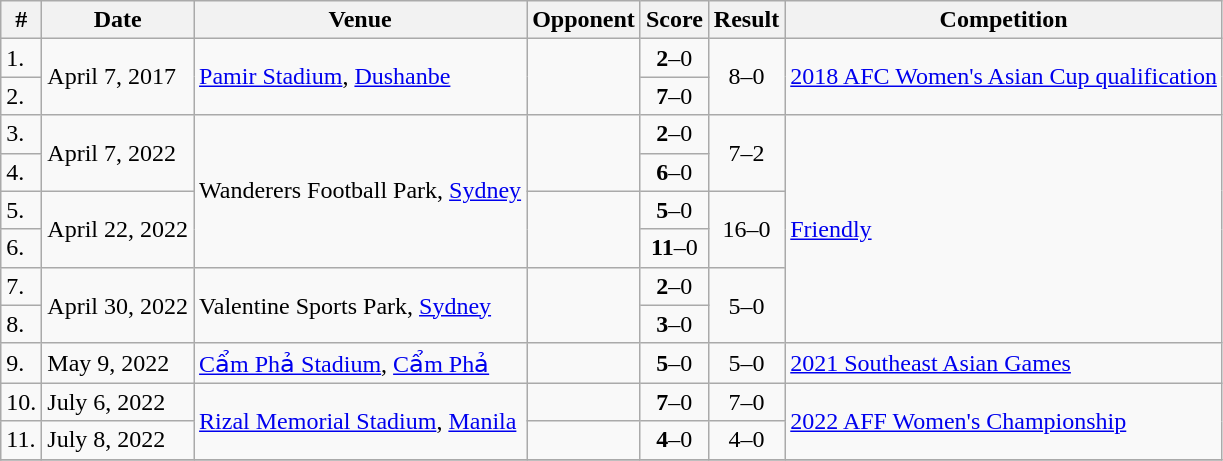<table class="wikitable">
<tr>
<th>#</th>
<th>Date</th>
<th>Venue</th>
<th>Opponent</th>
<th>Score</th>
<th>Result</th>
<th>Competition</th>
</tr>
<tr>
<td>1.</td>
<td rowspan=2>April 7, 2017</td>
<td rowspan=2><a href='#'>Pamir Stadium</a>, <a href='#'>Dushanbe</a></td>
<td rowspan=2></td>
<td style="text-align:center;"><strong>2</strong>–0</td>
<td rowspan=2 style="text-align:center;">8–0</td>
<td rowspan=2><a href='#'>2018 AFC Women's Asian Cup qualification</a></td>
</tr>
<tr>
<td>2.</td>
<td style="text-align:center;"><strong>7</strong>–0</td>
</tr>
<tr>
<td>3.</td>
<td rowspan=2>April 7, 2022</td>
<td rowspan=4>Wanderers Football Park, <a href='#'>Sydney</a></td>
<td rowspan="2"></td>
<td style="text-align:center;"><strong>2</strong>–0</td>
<td rowspan=2 style="text-align:center;">7–2</td>
<td rowspan=6><a href='#'>Friendly</a></td>
</tr>
<tr>
<td>4.</td>
<td style="text-align:center;"><strong>6</strong>–0</td>
</tr>
<tr>
<td>5.</td>
<td rowspan=2>April 22, 2022</td>
<td rowspan=2></td>
<td style="text-align:center;"><strong>5</strong>–0</td>
<td rowspan=2 style="text-align:center;">16–0</td>
</tr>
<tr>
<td>6.</td>
<td style="text-align:center;"><strong>11</strong>–0</td>
</tr>
<tr>
<td>7.</td>
<td rowspan=2>April 30, 2022</td>
<td rowspan="2">Valentine Sports Park, <a href='#'>Sydney</a></td>
<td rowspan=2></td>
<td style="text-align:center;"><strong>2</strong>–0</td>
<td rowspan=2 style="text-align:center;">5–0</td>
</tr>
<tr>
<td>8.</td>
<td style="text-align:center;"><strong>3</strong>–0</td>
</tr>
<tr>
<td>9.</td>
<td>May 9, 2022</td>
<td><a href='#'>Cẩm Phả Stadium</a>, <a href='#'>Cẩm Phả</a></td>
<td></td>
<td style="text-align:center;"><strong>5</strong>–0</td>
<td style="text-align:center;">5–0</td>
<td><a href='#'>2021 Southeast Asian Games</a></td>
</tr>
<tr>
<td>10.</td>
<td>July 6, 2022</td>
<td rowspan=2><a href='#'>Rizal Memorial Stadium</a>, <a href='#'>Manila</a></td>
<td></td>
<td style="text-align:center;"><strong>7</strong>–0</td>
<td style="text-align:center;">7–0</td>
<td rowspan=2><a href='#'>2022 AFF Women's Championship</a></td>
</tr>
<tr>
<td>11.</td>
<td>July 8, 2022</td>
<td></td>
<td style="text-align:center;"><strong>4</strong>–0</td>
<td style="text-align:center;">4–0</td>
</tr>
<tr>
</tr>
</table>
